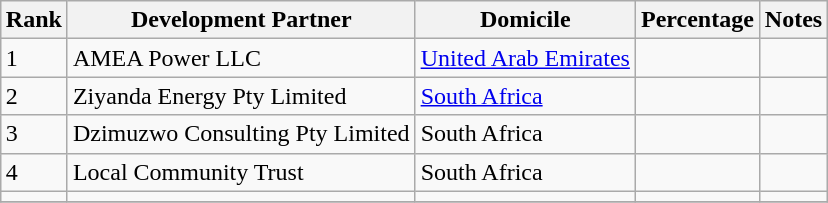<table class="wikitable sortable" style="margin: 0.5em auto">
<tr>
<th>Rank</th>
<th>Development Partner</th>
<th>Domicile</th>
<th>Percentage</th>
<th>Notes</th>
</tr>
<tr>
<td>1</td>
<td>AMEA Power LLC</td>
<td><a href='#'>United Arab Emirates</a></td>
<td></td>
<td></td>
</tr>
<tr>
<td>2</td>
<td>Ziyanda Energy Pty Limited</td>
<td><a href='#'>South Africa</a></td>
<td></td>
<td></td>
</tr>
<tr>
<td>3</td>
<td>Dzimuzwo Consulting Pty Limited</td>
<td>South Africa</td>
<td></td>
<td></td>
</tr>
<tr>
<td>4</td>
<td>Local Community Trust</td>
<td>South Africa</td>
<td></td>
<td></td>
</tr>
<tr>
<td></td>
<td></td>
<td></td>
<td></td>
<td></td>
</tr>
<tr>
</tr>
</table>
